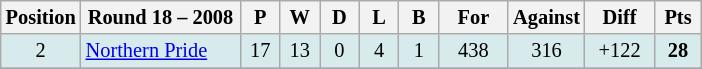<table class="wikitable" style="text-align:center; font-size:85%;">
<tr>
<th width=40 abbr="Position">Position</th>
<th width=100>Round 18 – 2008</th>
<th width=20 abbr="Played">P</th>
<th width=20 abbr="Won">W</th>
<th width=20 abbr="Drawn">D</th>
<th width=20 abbr="Lost">L</th>
<th width=20 abbr="Bye">B</th>
<th width=40 abbr="Points for">For</th>
<th width=40 abbr="Points against">Against</th>
<th width=40 abbr="Points difference">Diff</th>
<th width=25 abbr="Points">Pts</th>
</tr>
<tr style="background: #d7ebed;">
<td>2</td>
<td style="text-align:left;"> <a href='#'>Northern Pride</a></td>
<td>17</td>
<td>13</td>
<td>0</td>
<td>4</td>
<td>1</td>
<td>438</td>
<td>316</td>
<td>+122</td>
<td><strong>28</strong></td>
</tr>
<tr>
</tr>
</table>
